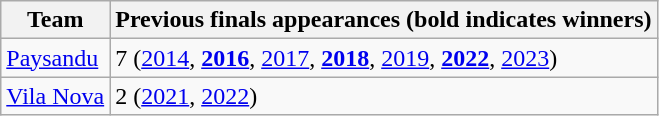<table class="wikitable">
<tr>
<th>Team</th>
<th>Previous finals appearances (bold indicates winners)</th>
</tr>
<tr>
<td> <a href='#'>Paysandu</a></td>
<td>7 (<a href='#'>2014</a>, <a href='#'><strong>2016</strong></a>, <a href='#'>2017</a>, <a href='#'><strong>2018</strong></a>, <a href='#'>2019</a>, <a href='#'><strong>2022</strong></a>, <a href='#'>2023</a>)</td>
</tr>
<tr>
<td> <a href='#'>Vila Nova</a></td>
<td>2 (<a href='#'>2021</a>, <a href='#'>2022</a>)</td>
</tr>
</table>
